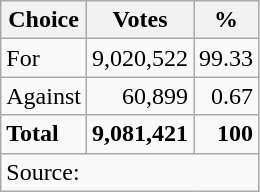<table class=wikitable style=text-align:right>
<tr>
<th>Choice</th>
<th>Votes</th>
<th>%</th>
</tr>
<tr>
<td align=left>For</td>
<td>9,020,522</td>
<td>99.33</td>
</tr>
<tr>
<td align=left>Against</td>
<td>60,899</td>
<td>0.67</td>
</tr>
<tr>
<td align=left><strong>Total</strong></td>
<td><strong>9,081,421</strong></td>
<td><strong>100</strong></td>
</tr>
<tr>
<td align=left colspan=3>Source: </td>
</tr>
</table>
